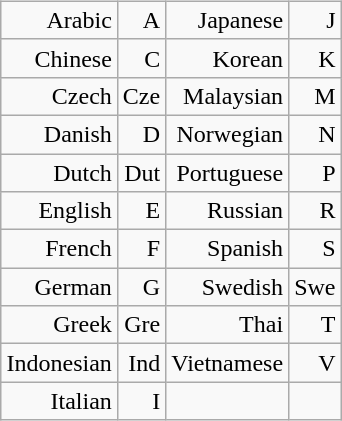<table style="margin:1em auto;">
<tr>
<td><br><table class="wikitable" style="text-align:right;">
<tr>
<td>Arabic</td>
<td>A</td>
<td>Japanese</td>
<td>J</td>
</tr>
<tr>
<td>Chinese</td>
<td>C</td>
<td>Korean</td>
<td>K</td>
</tr>
<tr>
<td>Czech</td>
<td>Cze</td>
<td>Malaysian</td>
<td>M</td>
</tr>
<tr>
<td>Danish</td>
<td>D</td>
<td>Norwegian</td>
<td>N</td>
</tr>
<tr>
<td>Dutch</td>
<td>Dut</td>
<td>Portuguese</td>
<td>P</td>
</tr>
<tr>
<td>English</td>
<td>E</td>
<td>Russian</td>
<td>R</td>
</tr>
<tr>
<td>French</td>
<td>F</td>
<td>Spanish</td>
<td>S</td>
</tr>
<tr>
<td>German</td>
<td>G</td>
<td>Swedish</td>
<td>Swe</td>
</tr>
<tr>
<td>Greek</td>
<td>Gre</td>
<td>Thai</td>
<td>T</td>
</tr>
<tr>
<td>Indonesian</td>
<td>Ind</td>
<td>Vietnamese</td>
<td>V</td>
</tr>
<tr>
<td>Italian</td>
<td>I</td>
<td> </td>
<td> </td>
</tr>
</table>
</td>
</tr>
</table>
